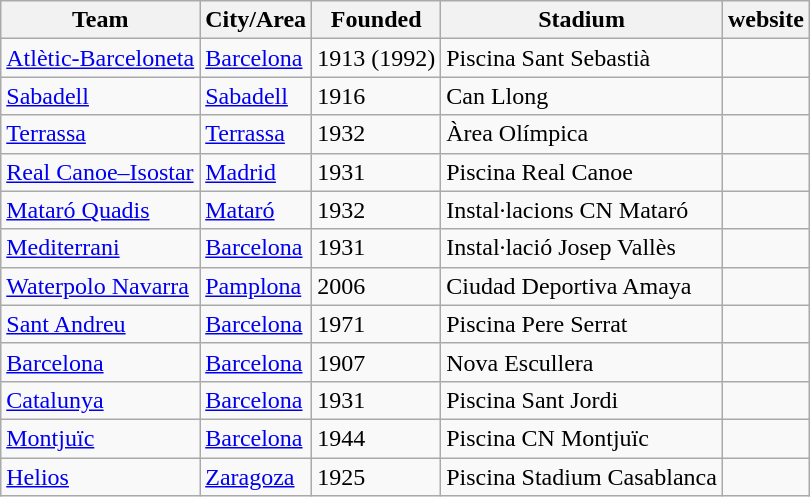<table class="wikitable sortable">
<tr>
<th>Team</th>
<th>City/Area</th>
<th>Founded</th>
<th>Stadium</th>
<th>website</th>
</tr>
<tr>
<td><a href='#'>Atlètic-Barceloneta</a></td>
<td><a href='#'>Barcelona</a></td>
<td>1913 (1992)</td>
<td>Piscina Sant Sebastià</td>
<td></td>
</tr>
<tr>
<td><a href='#'>Sabadell</a></td>
<td><a href='#'>Sabadell</a></td>
<td>1916</td>
<td>Can Llong</td>
<td></td>
</tr>
<tr>
<td><a href='#'>Terrassa</a></td>
<td><a href='#'>Terrassa</a></td>
<td>1932</td>
<td>Àrea Olímpica</td>
<td></td>
</tr>
<tr>
<td><a href='#'>Real Canoe–Isostar</a></td>
<td><a href='#'>Madrid</a></td>
<td>1931</td>
<td>Piscina Real Canoe</td>
<td></td>
</tr>
<tr>
<td><a href='#'>Mataró Quadis</a></td>
<td><a href='#'>Mataró</a></td>
<td>1932</td>
<td>Instal·lacions CN Mataró</td>
<td></td>
</tr>
<tr>
<td><a href='#'>Mediterrani</a></td>
<td><a href='#'>Barcelona</a></td>
<td>1931</td>
<td>Instal·lació Josep Vallès</td>
<td></td>
</tr>
<tr>
<td><a href='#'>Waterpolo Navarra</a></td>
<td><a href='#'>Pamplona</a></td>
<td>2006</td>
<td>Ciudad Deportiva Amaya</td>
<td></td>
</tr>
<tr>
<td><a href='#'>Sant Andreu</a></td>
<td><a href='#'>Barcelona</a></td>
<td>1971</td>
<td>Piscina Pere Serrat</td>
<td></td>
</tr>
<tr>
<td><a href='#'>Barcelona</a></td>
<td><a href='#'>Barcelona</a></td>
<td>1907</td>
<td>Nova Escullera</td>
<td></td>
</tr>
<tr>
<td><a href='#'>Catalunya</a></td>
<td><a href='#'>Barcelona</a></td>
<td>1931</td>
<td>Piscina Sant Jordi</td>
<td></td>
</tr>
<tr>
<td><a href='#'>Montjuïc</a></td>
<td><a href='#'>Barcelona</a></td>
<td>1944</td>
<td>Piscina CN Montjuïc</td>
<td></td>
</tr>
<tr>
<td><a href='#'>Helios</a></td>
<td><a href='#'>Zaragoza</a></td>
<td>1925</td>
<td>Piscina Stadium Casablanca</td>
<td></td>
</tr>
</table>
